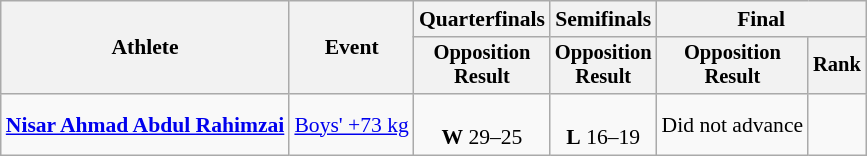<table class="wikitable" style="font-size:90%">
<tr>
<th rowspan="2">Athlete</th>
<th rowspan="2">Event</th>
<th>Quarterfinals</th>
<th>Semifinals</th>
<th colspan=2>Final</th>
</tr>
<tr style="font-size:95%">
<th>Opposition<br>Result</th>
<th>Opposition<br>Result</th>
<th>Opposition<br>Result</th>
<th>Rank</th>
</tr>
<tr align=center>
<td align=left><strong><a href='#'>Nisar Ahmad Abdul Rahimzai</a></strong></td>
<td align=left><a href='#'>Boys' +73 kg</a></td>
<td><br><strong>W</strong> 29–25</td>
<td><br><strong>L</strong> 16–19</td>
<td>Did not advance</td>
<td></td>
</tr>
</table>
